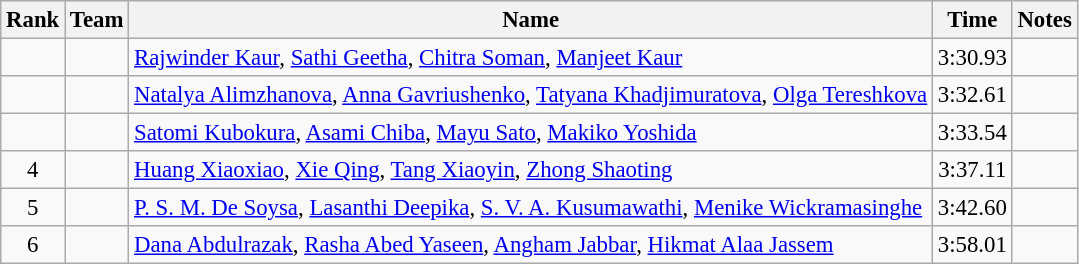<table class="wikitable sortable" style="text-align:center;font-size:95%">
<tr>
<th>Rank</th>
<th>Team</th>
<th>Name</th>
<th>Time</th>
<th>Notes</th>
</tr>
<tr>
<td></td>
<td align=left></td>
<td align=left><a href='#'>Rajwinder Kaur</a>, <a href='#'>Sathi Geetha</a>, <a href='#'>Chitra Soman</a>, <a href='#'>Manjeet Kaur</a></td>
<td>3:30.93</td>
<td></td>
</tr>
<tr>
<td></td>
<td align=left></td>
<td align=left><a href='#'>Natalya Alimzhanova</a>, <a href='#'>Anna Gavriushenko</a>, <a href='#'>Tatyana Khadjimuratova</a>, <a href='#'>Olga Tereshkova</a></td>
<td>3:32.61</td>
<td></td>
</tr>
<tr>
<td></td>
<td align=left></td>
<td align=left><a href='#'>Satomi Kubokura</a>, <a href='#'>Asami Chiba</a>, <a href='#'>Mayu Sato</a>, <a href='#'>Makiko Yoshida</a></td>
<td>3:33.54</td>
<td></td>
</tr>
<tr>
<td>4</td>
<td align=left></td>
<td align=left><a href='#'>Huang Xiaoxiao</a>, <a href='#'>Xie Qing</a>, <a href='#'>Tang Xiaoyin</a>, <a href='#'>Zhong Shaoting</a></td>
<td>3:37.11</td>
<td></td>
</tr>
<tr>
<td>5</td>
<td align=left></td>
<td align=left><a href='#'>P. S. M. De Soysa</a>, <a href='#'>Lasanthi Deepika</a>, <a href='#'>S. V. A. Kusumawathi</a>, <a href='#'>Menike Wickramasinghe</a></td>
<td>3:42.60</td>
<td></td>
</tr>
<tr>
<td>6</td>
<td align=left></td>
<td align=left><a href='#'>Dana Abdulrazak</a>, <a href='#'>Rasha Abed Yaseen</a>, <a href='#'>Angham Jabbar</a>, <a href='#'>Hikmat Alaa Jassem</a></td>
<td>3:58.01</td>
<td></td>
</tr>
</table>
